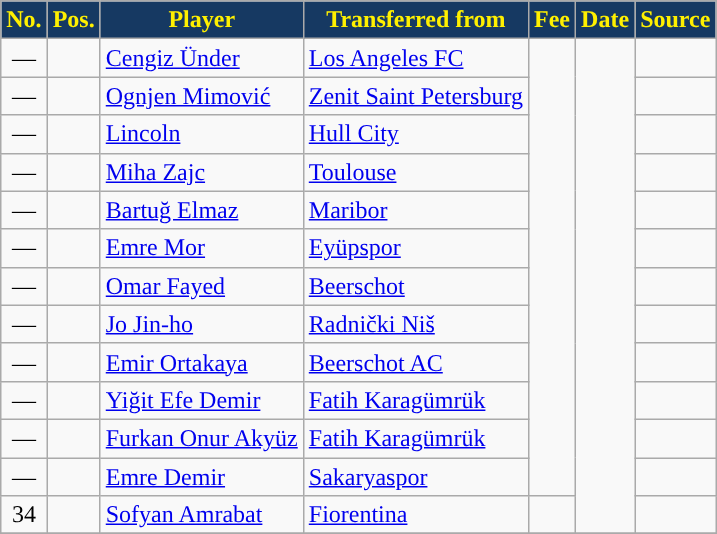<table class="wikitable plainrowheaders sortable">
<tr>
<th style="background:#163962; color:#FFF000; ">No.</th>
<th style="background:#163962; color:#FFF000; ">Pos.</th>
<th style="background:#163962; color:#FFF000; ">Player</th>
<th style="background:#163962; color:#FFF000; ">Transferred from</th>
<th style="background:#163962; color:#FFF000; ">Fee</th>
<th style="background:#163962; color:#FFF000; ">Date</th>
<th style="background:#163962; color:#FFF000; ">Source</th>
</tr>
<tr>
<td align=center>—</td>
<td align=center></td>
<td> <a href='#'>Cengiz Ünder</a></td>
<td> <a href='#'>Los Angeles FC</a></td>
<td rowspan=12></td>
<td rowspan=13></td>
<td align=center></td>
</tr>
<tr>
<td align=center>—</td>
<td align=center></td>
<td> <a href='#'>Ognjen Mimović</a></td>
<td> <a href='#'>Zenit Saint Petersburg</a></td>
<td align=center></td>
</tr>
<tr>
<td align=center>—</td>
<td align=center></td>
<td> <a href='#'>Lincoln</a></td>
<td> <a href='#'>Hull City</a></td>
<td align=center></td>
</tr>
<tr>
<td align=center>—</td>
<td align=center></td>
<td> <a href='#'>Miha Zajc</a></td>
<td> <a href='#'>Toulouse</a></td>
<td align=center></td>
</tr>
<tr>
<td align=center>—</td>
<td align=center></td>
<td> <a href='#'>Bartuğ Elmaz</a></td>
<td> <a href='#'>Maribor</a></td>
<td align=center></td>
</tr>
<tr>
<td align=center>—</td>
<td align=center></td>
<td> <a href='#'>Emre Mor</a></td>
<td> <a href='#'>Eyüpspor</a></td>
<td align=center></td>
</tr>
<tr>
<td align=center>—</td>
<td align=center></td>
<td> <a href='#'>Omar Fayed</a></td>
<td> <a href='#'>Beerschot</a></td>
<td align=center></td>
</tr>
<tr>
<td align=center>—</td>
<td align=center></td>
<td> <a href='#'>Jo Jin-ho</a></td>
<td> <a href='#'>Radnički Niš</a></td>
<td align=center></td>
</tr>
<tr>
<td align=center>—</td>
<td align=center></td>
<td> <a href='#'>Emir Ortakaya</a></td>
<td> <a href='#'>Beerschot AC</a></td>
<td align=center></td>
</tr>
<tr>
<td align=center>—</td>
<td align=center></td>
<td> <a href='#'>Yiğit Efe Demir</a></td>
<td> <a href='#'>Fatih Karagümrük</a></td>
<td align=center></td>
</tr>
<tr>
<td align=center>—</td>
<td align=center></td>
<td> <a href='#'>Furkan Onur Akyüz</a></td>
<td> <a href='#'>Fatih Karagümrük</a></td>
<td align=center></td>
</tr>
<tr>
<td align=center>—</td>
<td align=center></td>
<td> <a href='#'>Emre Demir</a></td>
<td> <a href='#'>Sakaryaspor</a></td>
<td align=center></td>
</tr>
<tr>
<td align=center>34</td>
<td align=center></td>
<td> <a href='#'>Sofyan Amrabat</a></td>
<td> <a href='#'>Fiorentina</a></td>
<td></td>
<td align=center></td>
</tr>
<tr>
</tr>
</table>
